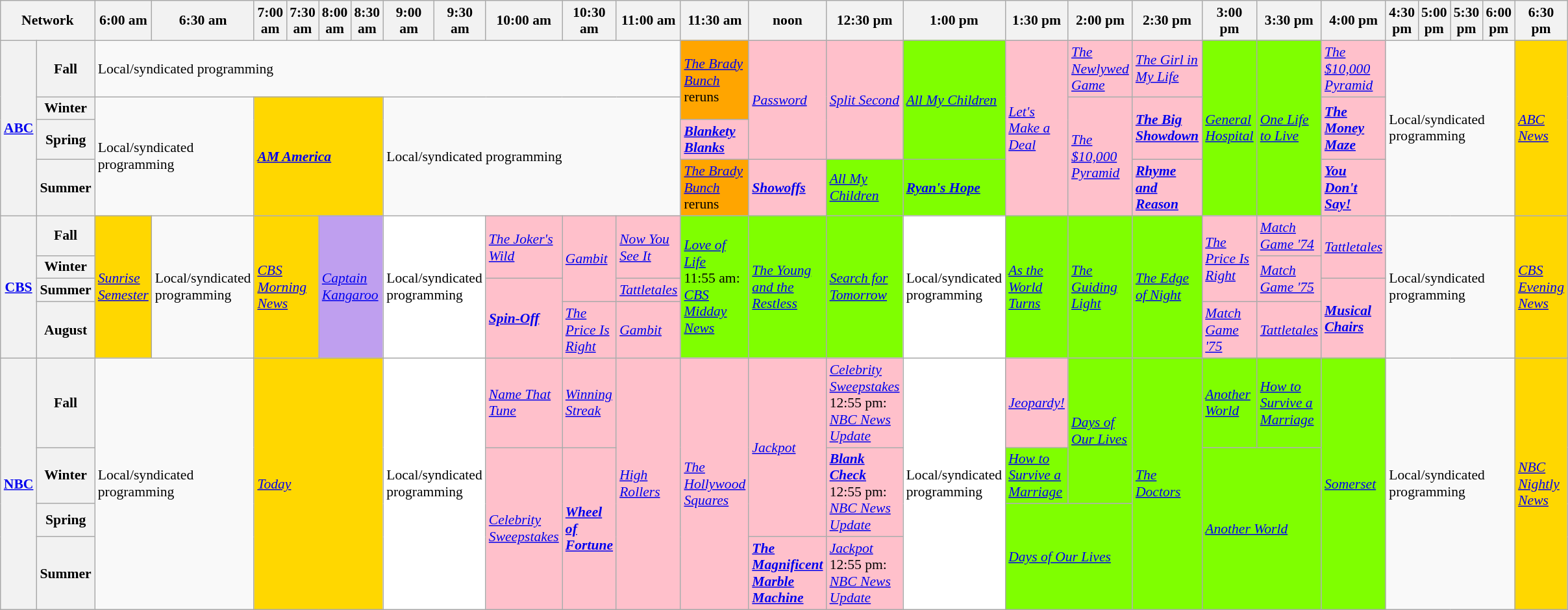<table class=wikitable style="font-size:90%">
<tr>
<th width="1.5%" bgcolor="#C0C0C0" colspan="2">Network</th>
<th width="4%" bgcolor="#C0C0C0">6:00 am</th>
<th width="4%" bgcolor="#C0C0C0">6:30 am</th>
<th width="4%" bgcolor="#C0C0C0">7:00 am</th>
<th width="4%" bgcolor="#C0C0C0">7:30 am</th>
<th width="4%" bgcolor="#C0C0C0">8:00 am</th>
<th width="4%" bgcolor="#C0C0C0">8:30 am</th>
<th width="4%" bgcolor="#C0C0C0">9:00 am</th>
<th width="4%" bgcolor="#C0C0C0">9:30 am</th>
<th width="4%" bgcolor="#C0C0C0">10:00 am</th>
<th width="4%" bgcolor="#C0C0C0">10:30 am</th>
<th width="4%" bgcolor="#C0C0C0">11:00 am</th>
<th width="4%" bgcolor="#C0C0C0">11:30 am</th>
<th width="4%" bgcolor="#C0C0C0">noon</th>
<th width="4%" bgcolor="#C0C0C0">12:30 pm</th>
<th width="4%" bgcolor="#C0C0C0">1:00 pm</th>
<th width="4%" bgcolor="#C0C0C0">1:30 pm</th>
<th width="4%" bgcolor="#C0C0C0">2:00 pm</th>
<th width="4%" bgcolor="#C0C0C0">2:30 pm</th>
<th width="4%" bgcolor="#C0C0C0">3:00 pm</th>
<th width="4%" bgcolor="#C0C0C0">3:30 pm</th>
<th width="4%" bgcolor="#C0C0C0">4:00 pm</th>
<th width="4%" bgcolor="#C0C0C0">4:30 pm</th>
<th width="4%" bgcolor="#C0C0C0">5:00 pm</th>
<th width="4%" bgcolor="#C0C0C0">5:30 pm</th>
<th width="4%" bgcolor="#C0C0C0">6:00 pm</th>
<th width="4%" bgcolor="#C0C0C0">6:30 pm</th>
</tr>
<tr>
<th rowspan="4" bgcolor="#C0C0C0"><a href='#'>ABC</a></th>
<th>Fall</th>
<td colspan="11">Local/syndicated programming</td>
<td rowspan="2" bgcolor="orange"><em><a href='#'>The Brady Bunch</a></em> reruns</td>
<td rowspan="3" bgcolor="pink"><em><a href='#'>Password</a></em></td>
<td rowspan="3" bgcolor="pink"><em><a href='#'>Split Second</a></em></td>
<td rowspan="3" bgcolor="chartreuse"><em><a href='#'>All My Children</a></em></td>
<td rowspan="4" bgcolor="pink"><em><a href='#'>Let's Make a Deal</a></em></td>
<td bgcolor="pink"><em><a href='#'>The Newlywed Game</a></em></td>
<td bgcolor="pink"><em><a href='#'>The Girl in My Life</a></em></td>
<td rowspan="4" bgcolor="chartreuse"><em><a href='#'>General Hospital</a></em></td>
<td rowspan="4" bgcolor="chartreuse"><em><a href='#'>One Life to Live</a></em></td>
<td bgcolor="pink"><em><a href='#'>The $10,000 Pyramid</a></em></td>
<td colspan="4" rowspan="4">Local/syndicated programming</td>
<td rowspan="4" bgcolor="gold"><em><a href='#'>ABC News</a></em></td>
</tr>
<tr>
<th>Winter</th>
<td colspan="2" rowspan="3">Local/syndicated programming</td>
<td colspan="4" rowspan="3" bgcolor="gold"><strong><em><a href='#'>AM America</a></em></strong></td>
<td colspan="5" rowspan="3">Local/syndicated programming</td>
<td rowspan="3" bgcolor="pink"><em><a href='#'>The $10,000 Pyramid</a></em></td>
<td rowspan="2" bgcolor="pink"><strong><em><a href='#'>The Big Showdown</a></em></strong></td>
<td rowspan="2" bgcolor="pink"><strong><em><a href='#'>The Money Maze</a></em></strong></td>
</tr>
<tr>
<th>Spring</th>
<td bgcolor="pink"><strong><em><a href='#'>Blankety Blanks</a></em></strong></td>
</tr>
<tr>
<th>Summer</th>
<td bgcolor="orange"><em><a href='#'>The Brady Bunch</a></em> reruns</td>
<td bgcolor="pink"><strong><em><a href='#'>Showoffs</a></em></strong></td>
<td bgcolor="chartreuse"><em><a href='#'>All My Children</a></em></td>
<td bgcolor="chartreuse"><strong><em><a href='#'>Ryan's Hope</a></em></strong></td>
<td bgcolor="pink"><strong><em><a href='#'>Rhyme and Reason</a></em></strong></td>
<td bgcolor="pink"><strong><em><a href='#'>You Don't Say!</a></em></strong></td>
</tr>
<tr>
<th rowspan="4" bgcolor="#C0C0C0"><a href='#'>CBS</a></th>
<th>Fall</th>
<td rowspan="4" bgcolor="gold"><em><a href='#'>Sunrise Semester</a></em></td>
<td rowspan="4">Local/syndicated programming</td>
<td colspan="2" rowspan="4" bgcolor="gold"><em><a href='#'>CBS Morning News</a></em></td>
<td colspan="2" rowspan="4" bgcolor="bf9fef"><em><a href='#'>Captain Kangaroo</a></em></td>
<td colspan="2" rowspan="4" bgcolor="white">Local/syndicated programming</td>
<td rowspan="2" bgcolor="pink"><em><a href='#'>The Joker's Wild</a></em></td>
<td rowspan="3" bgcolor="pink"><em><a href='#'>Gambit</a></em></td>
<td rowspan="2" bgcolor="pink"><em><a href='#'>Now You See It</a></em></td>
<td rowspan="4" bgcolor="chartreuse"><em><a href='#'>Love of Life</a></em><br>11:55 am: <em><a href='#'>CBS Midday News</a></em></td>
<td rowspan="4" bgcolor="chartreuse"><em><a href='#'>The Young and the Restless</a></em></td>
<td rowspan="4" bgcolor="chartreuse"><em><a href='#'>Search for Tomorrow</a></em></td>
<td rowspan="4" bgcolor="white">Local/syndicated programming</td>
<td rowspan="4" bgcolor="chartreuse"><em><a href='#'>As the World Turns</a></em></td>
<td rowspan="4" bgcolor="chartreuse"><em><a href='#'>The Guiding Light</a></em></td>
<td rowspan="4" bgcolor="chartreuse"><em><a href='#'>The Edge of Night</a></em></td>
<td rowspan="3" bgcolor="pink"><em><a href='#'>The Price Is Right</a></em></td>
<td bgcolor="pink"><em><a href='#'>Match Game '74</a></em></td>
<td rowspan="2" bgcolor="pink"><em><a href='#'>Tattletales</a></em></td>
<td colspan="4" rowspan="4">Local/syndicated programming</td>
<td rowspan="4" bgcolor="gold"><em><a href='#'>CBS Evening News</a></em></td>
</tr>
<tr>
<th>Winter</th>
<td rowspan="2" bgcolor="pink"><em><a href='#'>Match Game '75</a></em></td>
</tr>
<tr>
<th>Summer</th>
<td bgcolor="pink" rowspan="2"><strong><em><a href='#'>Spin-Off</a></em></strong></td>
<td bgcolor="pink"><em><a href='#'>Tattletales</a></em></td>
<td bgcolor="pink" rowspan="2"><strong><em><a href='#'>Musical Chairs</a></em></strong></td>
</tr>
<tr>
<th>August</th>
<td bgcolor="pink"><em><a href='#'>The Price Is Right</a></em></td>
<td bgcolor="pink"><em><a href='#'>Gambit</a></em></td>
<td bgcolor="pink"><em><a href='#'>Match Game '75</a></em></td>
<td bgcolor="pink"><em><a href='#'>Tattletales</a></em></td>
</tr>
<tr>
<th rowspan="4" bgcolor="#C0C0C0"><a href='#'>NBC</a></th>
<th>Fall</th>
<td colspan="2" rowspan="4">Local/syndicated programming</td>
<td colspan="4" rowspan="4" bgcolor="gold"><em><a href='#'>Today</a></em></td>
<td colspan="2" rowspan="4" bgcolor="white">Local/syndicated programming</td>
<td bgcolor="pink"><em><a href='#'>Name That Tune</a></em></td>
<td bgcolor="pink"><em><a href='#'>Winning Streak</a></em></td>
<td rowspan="4" bgcolor="pink"><em><a href='#'>High Rollers</a></em></td>
<td rowspan="4" bgcolor="pink"><em><a href='#'>The Hollywood Squares</a></em></td>
<td rowspan="3" bgcolor="pink"><em><a href='#'>Jackpot</a></em></td>
<td rowspan="1" bgcolor="pink"><em><a href='#'>Celebrity Sweepstakes</a></em><br>12:55 pm: <em><a href='#'>NBC News Update</a></em></td>
<td rowspan="4" bgcolor="white">Local/syndicated programming</td>
<td bgcolor="pink"><em><a href='#'>Jeopardy!</a></em></td>
<td rowspan="2" bgcolor="chartreuse"><em><a href='#'>Days of Our Lives</a></em></td>
<td rowspan="4" bgcolor="chartreuse"><em><a href='#'>The Doctors</a></em></td>
<td bgcolor="chartreuse"><em><a href='#'>Another World</a></em></td>
<td bgcolor="chartreuse"><em><a href='#'>How to Survive a Marriage</a></em></td>
<td rowspan="4" bgcolor="chartreuse"><em><a href='#'>Somerset</a></em></td>
<td colspan="4" rowspan="4">Local/syndicated programming</td>
<td rowspan="4" bgcolor="gold"><em><a href='#'>NBC Nightly News</a></em></td>
</tr>
<tr>
<th>Winter</th>
<td rowspan="3" bgcolor="pink"><em><a href='#'>Celebrity Sweepstakes</a></em></td>
<td rowspan="3" bgcolor="pink"><strong><em><a href='#'>Wheel of Fortune</a></em></strong></td>
<td rowspan="2" bgcolor="pink"><strong><em><a href='#'>Blank Check</a></em></strong><br>12:55 pm: <em><a href='#'>NBC News Update</a></em></td>
<td bgcolor="chartreuse"><em><a href='#'>How to Survive a Marriage</a></em></td>
<td colspan="2" rowspan="3" bgcolor="chartreuse"><em><a href='#'>Another World</a></em></td>
</tr>
<tr>
<th>Spring</th>
<td colspan="2" rowspan="2" bgcolor="chartreuse"><em><a href='#'>Days of Our Lives</a></em></td>
</tr>
<tr>
<th>Summer</th>
<td bgcolor="pink"><strong><em><a href='#'>The Magnificent Marble Machine</a></em></strong></td>
<td bgcolor="pink"><em><a href='#'>Jackpot</a></em><br>12:55 pm: <em><a href='#'>NBC News Update</a></em></td>
</tr>
</table>
